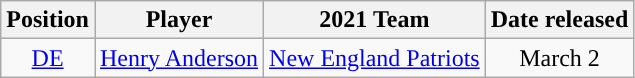<table class="wikitable" style="text-align:center">
<tr>
<th>Position</th>
<th>Player</th>
<th>2021 Team</th>
<th>Date released</th>
</tr>
<tr>
<td><a href='#'>DE</a></td>
<td><a href='#'>Henry Anderson</a></td>
<td><a href='#'>New England Patriots</a></td>
<td>March 2</td>
</tr>
</table>
